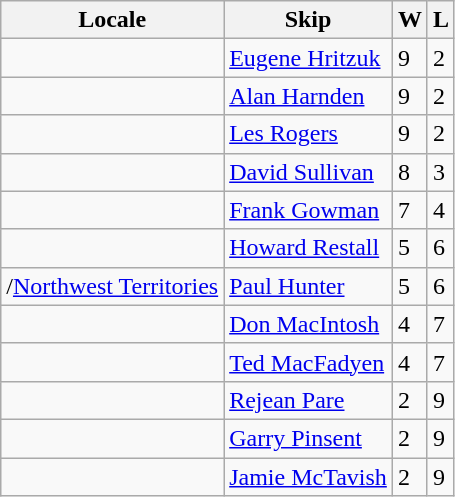<table class="wikitable" border="1">
<tr>
<th>Locale</th>
<th>Skip</th>
<th>W</th>
<th>L</th>
</tr>
<tr>
<td></td>
<td><a href='#'>Eugene Hritzuk</a></td>
<td>9</td>
<td>2</td>
</tr>
<tr>
<td></td>
<td><a href='#'>Alan Harnden</a></td>
<td>9</td>
<td>2</td>
</tr>
<tr>
<td></td>
<td><a href='#'>Les Rogers</a></td>
<td>9</td>
<td>2</td>
</tr>
<tr>
<td></td>
<td><a href='#'>David Sullivan</a></td>
<td>8</td>
<td>3</td>
</tr>
<tr>
<td></td>
<td><a href='#'>Frank Gowman</a></td>
<td>7</td>
<td>4</td>
</tr>
<tr>
<td></td>
<td><a href='#'>Howard Restall</a></td>
<td>5</td>
<td>6</td>
</tr>
<tr>
<td>/<a href='#'>Northwest Territories</a></td>
<td><a href='#'>Paul Hunter</a></td>
<td>5</td>
<td>6</td>
</tr>
<tr>
<td></td>
<td><a href='#'>Don MacIntosh</a></td>
<td>4</td>
<td>7</td>
</tr>
<tr>
<td></td>
<td><a href='#'>Ted MacFadyen</a></td>
<td>4</td>
<td>7</td>
</tr>
<tr>
<td></td>
<td><a href='#'>Rejean Pare</a></td>
<td>2</td>
<td>9</td>
</tr>
<tr>
<td></td>
<td><a href='#'>Garry Pinsent</a></td>
<td>2</td>
<td>9</td>
</tr>
<tr>
<td></td>
<td><a href='#'>Jamie McTavish</a></td>
<td>2</td>
<td>9</td>
</tr>
</table>
